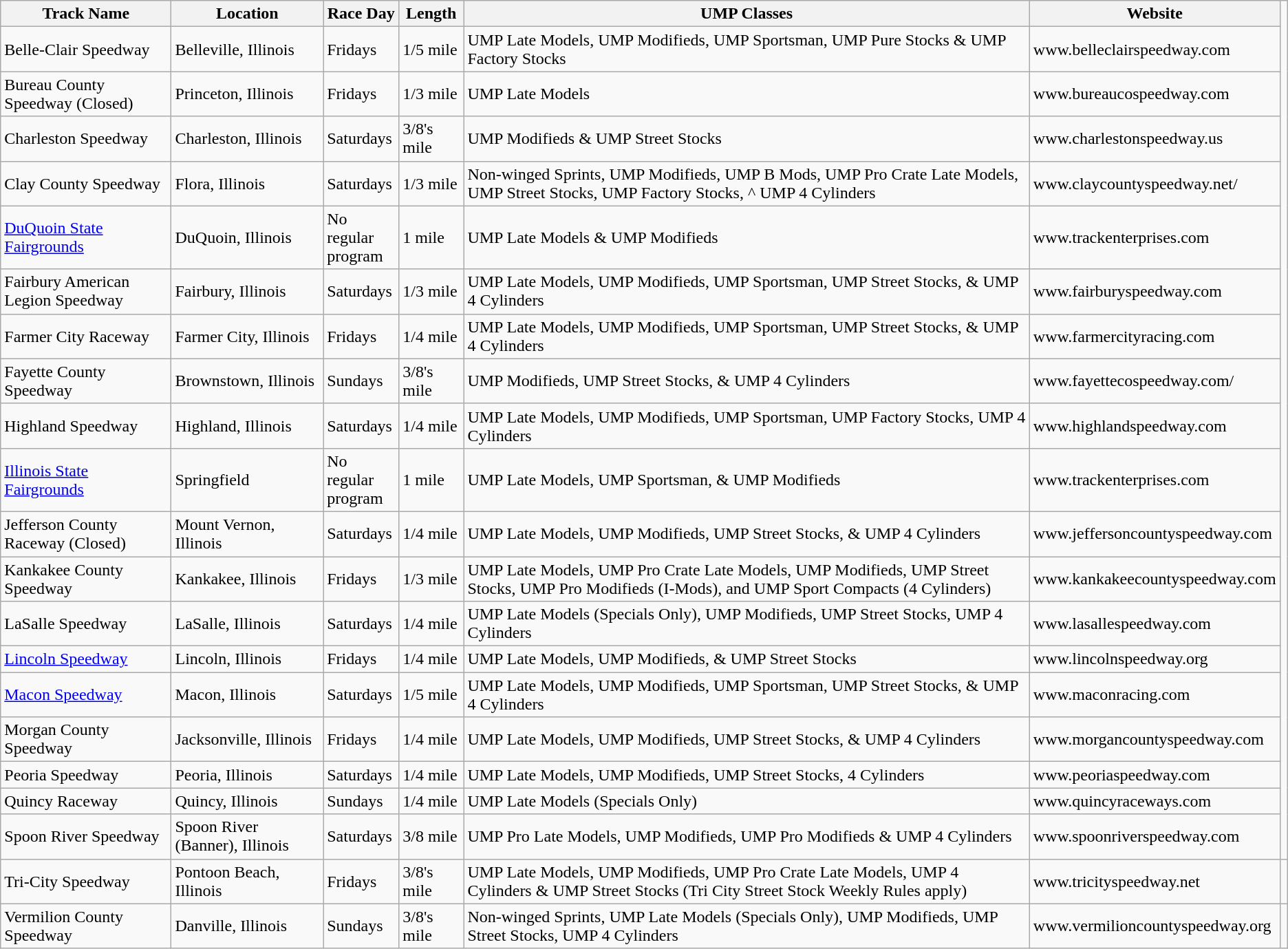<table class="wikitable">
<tr align="center">
<th>Track Name</th>
<th>Location</th>
<th>Race Day</th>
<th>Length</th>
<th>UMP Classes</th>
<th>Website</th>
</tr>
<tr>
<td>Belle-Clair Speedway</td>
<td>Belleville, Illinois</td>
<td>Fridays</td>
<td>1/5 mile</td>
<td>UMP Late Models, UMP Modifieds, UMP Sportsman, UMP Pure Stocks & UMP Factory Stocks</td>
<td>www.belleclairspeedway.com</td>
</tr>
<tr>
<td>Bureau County Speedway (Closed)</td>
<td>Princeton, Illinois</td>
<td>Fridays</td>
<td>1/3 mile</td>
<td>UMP Late Models</td>
<td>www.bureaucospeedway.com</td>
</tr>
<tr>
<td>Charleston Speedway</td>
<td>Charleston, Illinois</td>
<td>Saturdays</td>
<td>3/8's mile</td>
<td>UMP Modifieds & UMP Street Stocks</td>
<td>www.charlestonspeedway.us</td>
</tr>
<tr>
<td>Clay County Speedway</td>
<td>Flora, Illinois</td>
<td>Saturdays</td>
<td>1/3 mile</td>
<td>Non-winged Sprints, UMP Modifieds, UMP B Mods, UMP Pro Crate Late Models, UMP Street Stocks, UMP Factory Stocks, ^ UMP 4 Cylinders</td>
<td>www.claycountyspeedway.net/</td>
</tr>
<tr>
<td><a href='#'>DuQuoin State Fairgrounds</a></td>
<td>DuQuoin, Illinois</td>
<td>No regular<br>program</td>
<td>1 mile</td>
<td>UMP Late Models & UMP Modifieds</td>
<td>www.trackenterprises.com</td>
</tr>
<tr>
<td>Fairbury American Legion Speedway</td>
<td>Fairbury, Illinois</td>
<td>Saturdays</td>
<td>1/3 mile</td>
<td>UMP Late Models, UMP Modifieds, UMP Sportsman, UMP Street Stocks, & UMP 4 Cylinders</td>
<td>www.fairburyspeedway.com</td>
</tr>
<tr>
<td>Farmer City Raceway</td>
<td>Farmer City, Illinois</td>
<td>Fridays</td>
<td>1/4 mile</td>
<td>UMP Late Models, UMP Modifieds, UMP Sportsman, UMP Street Stocks, & UMP 4 Cylinders</td>
<td>www.farmercityracing.com</td>
</tr>
<tr>
<td>Fayette County Speedway</td>
<td>Brownstown, Illinois</td>
<td>Sundays</td>
<td>3/8's mile</td>
<td>UMP Modifieds, UMP Street Stocks, & UMP 4 Cylinders</td>
<td>www.fayettecospeedway.com/</td>
</tr>
<tr>
<td>Highland Speedway</td>
<td>Highland, Illinois</td>
<td>Saturdays</td>
<td>1/4 mile</td>
<td>UMP Late Models, UMP Modifieds, UMP Sportsman, UMP Factory Stocks, UMP 4 Cylinders</td>
<td>www.highlandspeedway.com</td>
</tr>
<tr>
<td><a href='#'>Illinois State Fairgrounds</a></td>
<td>Springfield</td>
<td>No regular<br>program</td>
<td>1 mile</td>
<td>UMP Late Models, UMP Sportsman, & UMP Modifieds</td>
<td>www.trackenterprises.com</td>
</tr>
<tr>
<td>Jefferson County Raceway (Closed)</td>
<td>Mount Vernon, Illinois</td>
<td>Saturdays</td>
<td>1/4 mile</td>
<td>UMP Late Models, UMP Modifieds, UMP Street Stocks, & UMP 4 Cylinders</td>
<td>www.jeffersoncountyspeedway.com</td>
</tr>
<tr>
<td>Kankakee County Speedway</td>
<td>Kankakee, Illinois</td>
<td>Fridays</td>
<td>1/3 mile</td>
<td>UMP Late Models, UMP Pro Crate Late Models, UMP Modifieds, UMP Street Stocks, UMP Pro Modifieds (I-Mods), and UMP Sport Compacts (4 Cylinders)</td>
<td>www.kankakeecountyspeedway.com</td>
</tr>
<tr>
<td>LaSalle Speedway</td>
<td>LaSalle, Illinois</td>
<td>Saturdays</td>
<td>1/4 mile</td>
<td>UMP Late Models (Specials Only), UMP Modifieds, UMP Street Stocks, UMP 4 Cylinders</td>
<td>www.lasallespeedway.com</td>
</tr>
<tr>
<td><a href='#'>Lincoln Speedway</a></td>
<td>Lincoln, Illinois</td>
<td>Fridays</td>
<td>1/4 mile</td>
<td>UMP Late Models, UMP Modifieds, & UMP Street Stocks</td>
<td>www.lincolnspeedway.org</td>
</tr>
<tr>
<td><a href='#'>Macon Speedway</a></td>
<td>Macon, Illinois</td>
<td>Saturdays</td>
<td>1/5 mile</td>
<td>UMP Late Models, UMP Modifieds, UMP Sportsman, UMP Street Stocks, & UMP 4 Cylinders</td>
<td>www.maconracing.com</td>
</tr>
<tr>
<td>Morgan County Speedway</td>
<td>Jacksonville, Illinois</td>
<td>Fridays</td>
<td>1/4 mile</td>
<td>UMP Late Models, UMP Modifieds, UMP Street Stocks, & UMP 4 Cylinders</td>
<td>www.morgancountyspeedway.com</td>
</tr>
<tr>
<td>Peoria Speedway</td>
<td>Peoria, Illinois</td>
<td>Saturdays</td>
<td>1/4 mile</td>
<td>UMP Late Models, UMP Modifieds, UMP Street Stocks, 4 Cylinders</td>
<td>www.peoriaspeedway.com</td>
</tr>
<tr>
<td>Quincy Raceway</td>
<td>Quincy, Illinois</td>
<td>Sundays</td>
<td>1/4 mile</td>
<td>UMP Late Models (Specials Only)</td>
<td>www.quincyraceways.com</td>
</tr>
<tr>
<td>Spoon River Speedway</td>
<td>Spoon River (Banner), Illinois</td>
<td>Saturdays</td>
<td>3/8 mile</td>
<td>UMP Pro Late Models, UMP Modifieds, UMP Pro Modifieds & UMP 4 Cylinders</td>
<td>www.spoonriverspeedway.com</td>
</tr>
<tr>
<td>Tri-City Speedway</td>
<td>Pontoon Beach, Illinois</td>
<td>Fridays</td>
<td>3/8's mile</td>
<td>UMP Late Models, UMP Modifieds, UMP Pro Crate Late Models, UMP 4 Cylinders & UMP Street Stocks (Tri City Street Stock Weekly Rules apply)</td>
<td>www.tricityspeedway.net</td>
<td></td>
</tr>
<tr>
<td>Vermilion County Speedway</td>
<td>Danville, Illinois</td>
<td>Sundays</td>
<td>3/8's mile</td>
<td>Non-winged Sprints, UMP Late Models (Specials Only), UMP Modifieds, UMP Street Stocks, UMP 4 Cylinders</td>
<td>www.vermilioncountyspeedway.org</td>
</tr>
</table>
